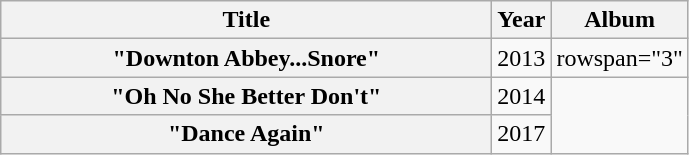<table class="wikitable plainrowheaders" style="text-align:center;">
<tr>
<th style="width:20em;">Title</th>
<th>Year</th>
<th>Album</th>
</tr>
<tr>
<th scope="row">"Downton Abbey...Snore"<br></th>
<td>2013</td>
<td>rowspan="3" </td>
</tr>
<tr>
<th scope="row">"Oh No She Better Don't"<br></th>
<td>2014</td>
</tr>
<tr>
<th scope="row">"Dance Again"<br></th>
<td>2017</td>
</tr>
</table>
